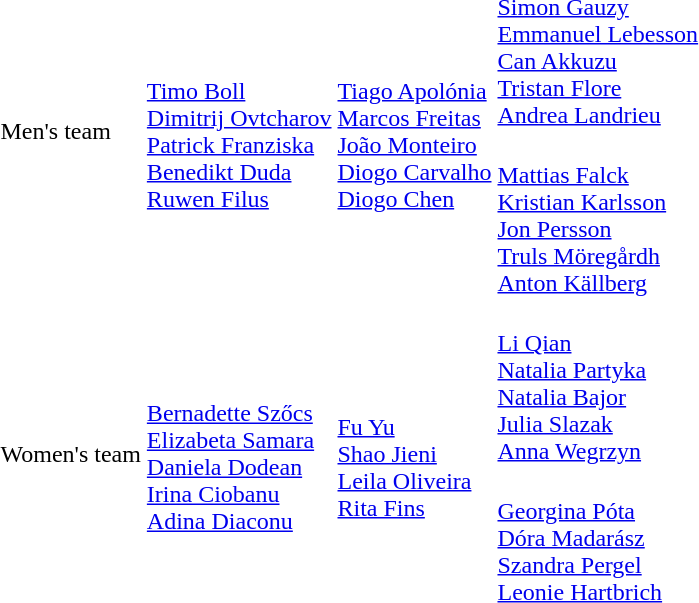<table>
<tr>
<td rowspan=2>Men's team <br></td>
<td rowspan=2><br><a href='#'>Timo Boll</a><br><a href='#'>Dimitrij Ovtcharov</a><br><a href='#'>Patrick Franziska</a><br><a href='#'>Benedikt Duda</a><br><a href='#'>Ruwen Filus</a></td>
<td rowspan=2><br><a href='#'>Tiago Apolónia</a><br><a href='#'>Marcos Freitas</a><br><a href='#'>João Monteiro</a><br><a href='#'>Diogo Carvalho</a><br><a href='#'>Diogo Chen</a></td>
<td><br><a href='#'>Simon Gauzy</a><br><a href='#'>Emmanuel Lebesson</a><br><a href='#'>Can Akkuzu</a><br><a href='#'>Tristan Flore</a><br><a href='#'>Andrea Landrieu</a></td>
</tr>
<tr>
<td><br><a href='#'>Mattias Falck</a><br><a href='#'>Kristian Karlsson</a><br><a href='#'>Jon Persson</a><br><a href='#'>Truls Möregårdh</a><br><a href='#'>Anton Källberg</a></td>
</tr>
<tr>
<td rowspan=2>Women's team <br></td>
<td rowspan=2><br><a href='#'>Bernadette Szőcs</a><br><a href='#'>Elizabeta Samara</a><br><a href='#'>Daniela Dodean</a><br><a href='#'>Irina Ciobanu</a><br><a href='#'>Adina Diaconu</a></td>
<td rowspan=2><br><a href='#'>Fu Yu</a><br><a href='#'>Shao Jieni</a><br><a href='#'>Leila Oliveira</a><br><a href='#'>Rita Fins</a></td>
<td><br><a href='#'>Li Qian</a><br><a href='#'>Natalia Partyka</a><br><a href='#'>Natalia Bajor</a><br><a href='#'>Julia Slazak</a><br><a href='#'>Anna Wegrzyn</a></td>
</tr>
<tr>
<td><br><a href='#'>Georgina Póta</a><br><a href='#'>Dóra Madarász</a><br><a href='#'>Szandra Pergel</a><br><a href='#'>Leonie Hartbrich</a></td>
</tr>
</table>
